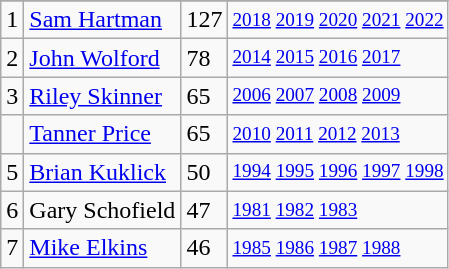<table class="wikitable">
<tr>
</tr>
<tr>
<td>1</td>
<td><a href='#'>Sam Hartman</a></td>
<td><abbr>127</abbr></td>
<td style="font-size:80%;"><a href='#'>2018</a> <a href='#'>2019</a> <a href='#'>2020</a> <a href='#'>2021</a> <a href='#'>2022</a></td>
</tr>
<tr>
<td>2</td>
<td><a href='#'>John Wolford</a></td>
<td><abbr>78</abbr></td>
<td style="font-size:80%;"><a href='#'>2014</a> <a href='#'>2015</a> <a href='#'>2016</a> <a href='#'>2017</a></td>
</tr>
<tr>
<td>3</td>
<td><a href='#'>Riley Skinner</a></td>
<td><abbr>65</abbr></td>
<td style="font-size:80%;"><a href='#'>2006</a> <a href='#'>2007</a> <a href='#'>2008</a> <a href='#'>2009</a></td>
</tr>
<tr>
<td></td>
<td><a href='#'>Tanner Price</a></td>
<td><abbr>65</abbr></td>
<td style="font-size:80%;"><a href='#'>2010</a> <a href='#'>2011</a> <a href='#'>2012</a> <a href='#'>2013</a></td>
</tr>
<tr>
<td>5</td>
<td><a href='#'>Brian Kuklick</a></td>
<td><abbr>50</abbr></td>
<td style="font-size:80%;"><a href='#'>1994</a> <a href='#'>1995</a> <a href='#'>1996</a> <a href='#'>1997</a> <a href='#'>1998</a></td>
</tr>
<tr>
<td>6</td>
<td>Gary Schofield</td>
<td><abbr>47</abbr></td>
<td style="font-size:80%;"><a href='#'>1981</a> <a href='#'>1982</a> <a href='#'>1983</a></td>
</tr>
<tr>
<td>7</td>
<td><a href='#'>Mike Elkins</a></td>
<td><abbr>46</abbr></td>
<td style="font-size:80%;"><a href='#'>1985</a> <a href='#'>1986</a> <a href='#'>1987</a> <a href='#'>1988</a></td>
</tr>
</table>
